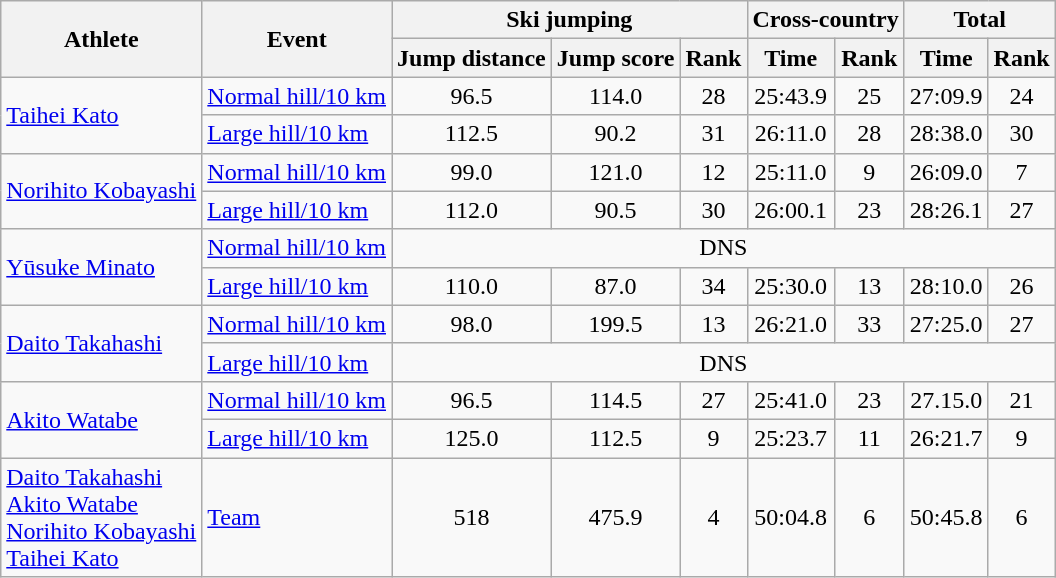<table class="wikitable">
<tr>
<th rowspan="2">Athlete</th>
<th rowspan="2">Event</th>
<th colspan="3">Ski jumping</th>
<th colspan="2">Cross-country</th>
<th colspan="2">Total</th>
</tr>
<tr>
<th>Jump distance</th>
<th>Jump score</th>
<th>Rank</th>
<th>Time</th>
<th>Rank</th>
<th>Time</th>
<th>Rank</th>
</tr>
<tr>
<td rowspan=2><a href='#'>Taihei Kato</a></td>
<td><a href='#'>Normal hill/10 km</a></td>
<td align=center>96.5</td>
<td align=center>114.0</td>
<td align=center>28</td>
<td align=center>25:43.9</td>
<td align=center>25</td>
<td align=center>27:09.9</td>
<td align=center>24</td>
</tr>
<tr>
<td><a href='#'>Large hill/10 km</a></td>
<td align=center>112.5</td>
<td align=center>90.2</td>
<td align=center>31</td>
<td align=center>26:11.0</td>
<td align=center>28</td>
<td align=center>28:38.0</td>
<td align=center>30</td>
</tr>
<tr>
<td rowspan=2><a href='#'>Norihito Kobayashi</a></td>
<td><a href='#'>Normal hill/10 km</a></td>
<td align=center>99.0</td>
<td align=center>121.0</td>
<td align=center>12</td>
<td align=center>25:11.0</td>
<td align=center>9</td>
<td align=center>26:09.0</td>
<td align=center>7</td>
</tr>
<tr>
<td><a href='#'>Large hill/10 km</a></td>
<td align=center>112.0</td>
<td align=center>90.5</td>
<td align=center>30</td>
<td align=center>26:00.1</td>
<td align=center>23</td>
<td align=center>28:26.1</td>
<td align=center>27</td>
</tr>
<tr>
<td rowspan=2><a href='#'>Yūsuke Minato</a></td>
<td><a href='#'>Normal hill/10 km</a></td>
<td align=center colspan=7>DNS</td>
</tr>
<tr>
<td><a href='#'>Large hill/10 km</a></td>
<td align=center>110.0</td>
<td align=center>87.0</td>
<td align=center>34</td>
<td align=center>25:30.0</td>
<td align=center>13</td>
<td align=center>28:10.0</td>
<td align=center>26</td>
</tr>
<tr>
<td rowspan=2><a href='#'>Daito Takahashi</a></td>
<td><a href='#'>Normal hill/10 km</a></td>
<td align=center>98.0</td>
<td align=center>199.5</td>
<td align=center>13</td>
<td align=center>26:21.0</td>
<td align=center>33</td>
<td align=center>27:25.0</td>
<td align=center>27</td>
</tr>
<tr>
<td><a href='#'>Large hill/10 km</a></td>
<td align=center colspan=7>DNS</td>
</tr>
<tr>
<td rowspan=2><a href='#'>Akito Watabe</a></td>
<td><a href='#'>Normal hill/10 km</a></td>
<td align=center>96.5</td>
<td align=center>114.5</td>
<td align=center>27</td>
<td align=center>25:41.0</td>
<td align=center>23</td>
<td align=center>27.15.0</td>
<td align=center>21</td>
</tr>
<tr>
<td><a href='#'>Large hill/10 km</a></td>
<td align=center>125.0</td>
<td align=center>112.5</td>
<td align=center>9</td>
<td align=center>25:23.7</td>
<td align=center>11</td>
<td align=center>26:21.7</td>
<td align=center>9</td>
</tr>
<tr>
<td><a href='#'>Daito Takahashi</a><br><a href='#'>Akito Watabe</a><br><a href='#'>Norihito Kobayashi</a><br><a href='#'>Taihei Kato</a></td>
<td><a href='#'>Team</a></td>
<td align=center>518</td>
<td align=center>475.9</td>
<td align=center>4</td>
<td align=center>50:04.8</td>
<td align=center>6</td>
<td align=center>50:45.8</td>
<td align=center>6</td>
</tr>
</table>
